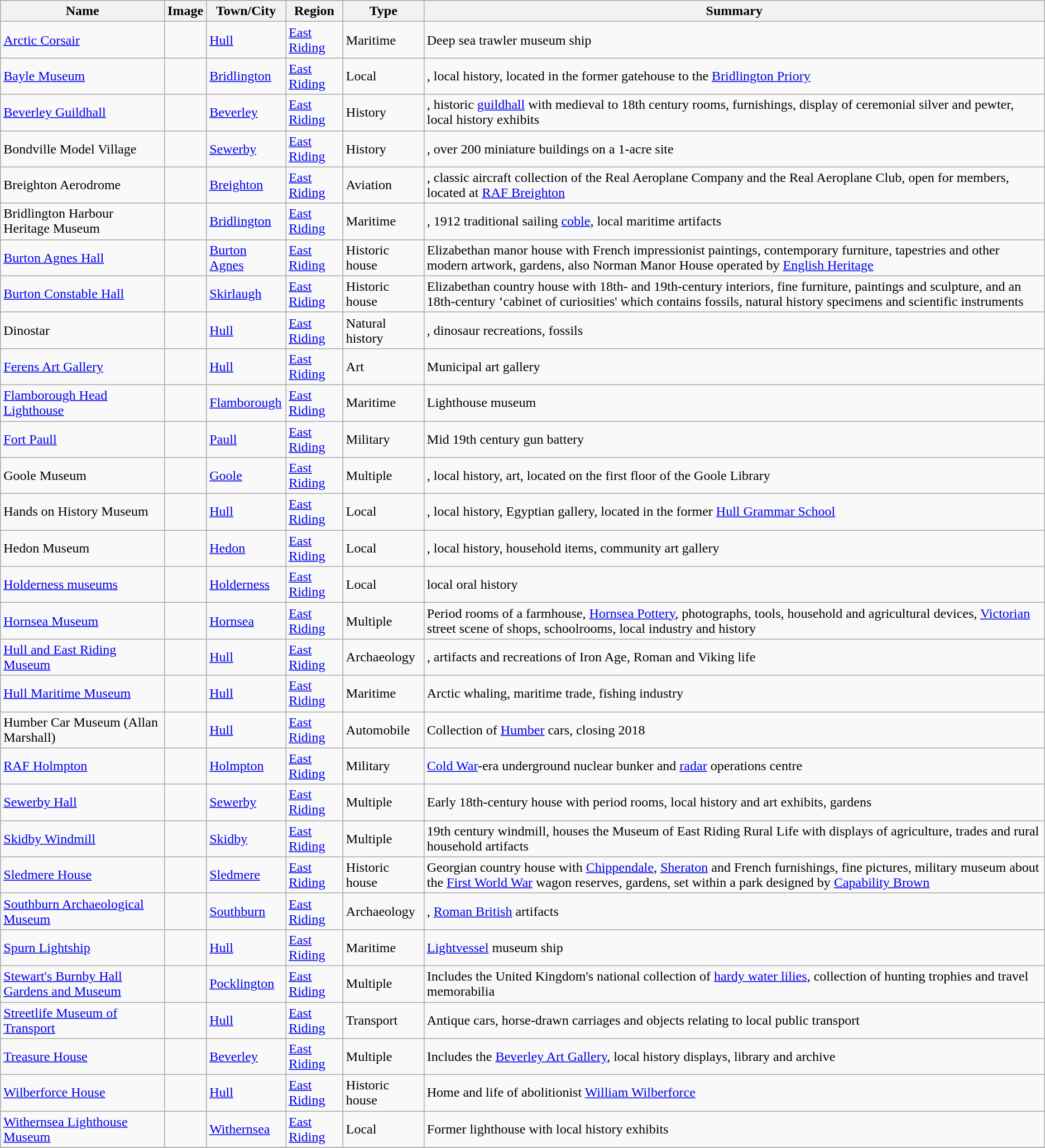<table class="wikitable sortable">
<tr>
<th>Name</th>
<th>Image</th>
<th>Town/City</th>
<th>Region</th>
<th>Type</th>
<th>Summary</th>
</tr>
<tr>
<td><a href='#'>Arctic Corsair</a></td>
<td></td>
<td><a href='#'>Hull</a></td>
<td><a href='#'>East Riding</a></td>
<td>Maritime</td>
<td>Deep sea trawler museum ship</td>
</tr>
<tr>
<td><a href='#'>Bayle Museum</a></td>
<td></td>
<td><a href='#'>Bridlington</a></td>
<td><a href='#'>East Riding</a></td>
<td>Local</td>
<td>, local history, located in the former gatehouse to the <a href='#'>Bridlington Priory</a></td>
</tr>
<tr>
<td><a href='#'>Beverley Guildhall</a></td>
<td></td>
<td><a href='#'>Beverley</a></td>
<td><a href='#'>East Riding</a></td>
<td>History</td>
<td>, historic <a href='#'>guildhall</a> with medieval to 18th century rooms, furnishings, display of ceremonial silver and pewter, local history exhibits</td>
</tr>
<tr>
<td>Bondville Model Village</td>
<td></td>
<td><a href='#'>Sewerby</a></td>
<td><a href='#'>East Riding</a></td>
<td>History</td>
<td>, over 200 miniature buildings on a 1-acre site</td>
</tr>
<tr>
<td>Breighton Aerodrome</td>
<td></td>
<td><a href='#'>Breighton</a></td>
<td><a href='#'>East Riding</a></td>
<td>Aviation</td>
<td>, classic aircraft collection of the Real Aeroplane Company and the Real Aeroplane Club, open for members, located at <a href='#'>RAF Breighton</a></td>
</tr>
<tr>
<td>Bridlington Harbour Heritage Museum</td>
<td></td>
<td><a href='#'>Bridlington</a></td>
<td><a href='#'>East Riding</a></td>
<td>Maritime</td>
<td>, 1912 traditional sailing <a href='#'>coble</a>, local maritime artifacts</td>
</tr>
<tr>
<td><a href='#'>Burton Agnes Hall</a></td>
<td></td>
<td><a href='#'>Burton Agnes</a></td>
<td><a href='#'>East Riding</a></td>
<td>Historic house</td>
<td>Elizabethan manor house with French impressionist paintings, contemporary furniture, tapestries and other modern artwork, gardens, also Norman Manor House operated by <a href='#'>English Heritage</a></td>
</tr>
<tr>
<td><a href='#'>Burton Constable Hall</a></td>
<td></td>
<td><a href='#'>Skirlaugh</a></td>
<td><a href='#'>East Riding</a></td>
<td>Historic house</td>
<td>Elizabethan country house with 18th- and 19th-century interiors, fine furniture, paintings and sculpture, and an 18th-century ‘cabinet of curiosities' which contains fossils, natural history specimens and scientific instruments</td>
</tr>
<tr>
<td>Dinostar</td>
<td></td>
<td><a href='#'>Hull</a></td>
<td><a href='#'>East Riding</a></td>
<td>Natural history</td>
<td>, dinosaur recreations, fossils</td>
</tr>
<tr>
<td><a href='#'>Ferens Art Gallery</a></td>
<td></td>
<td><a href='#'>Hull</a></td>
<td><a href='#'>East Riding</a></td>
<td>Art</td>
<td>Municipal art gallery</td>
</tr>
<tr>
<td><a href='#'>Flamborough Head Lighthouse</a></td>
<td></td>
<td><a href='#'>Flamborough</a></td>
<td><a href='#'>East Riding</a></td>
<td>Maritime</td>
<td>Lighthouse museum</td>
</tr>
<tr>
<td><a href='#'>Fort Paull</a></td>
<td></td>
<td><a href='#'>Paull</a></td>
<td><a href='#'>East Riding</a></td>
<td>Military</td>
<td>Mid 19th century gun battery</td>
</tr>
<tr>
<td>Goole Museum</td>
<td></td>
<td><a href='#'>Goole</a></td>
<td><a href='#'>East Riding</a></td>
<td>Multiple</td>
<td>, local history, art, located on the first floor of the Goole Library</td>
</tr>
<tr>
<td>Hands on History Museum</td>
<td></td>
<td><a href='#'>Hull</a></td>
<td><a href='#'>East Riding</a></td>
<td>Local</td>
<td>, local history, Egyptian gallery, located in the former <a href='#'>Hull Grammar School</a></td>
</tr>
<tr>
<td>Hedon Museum</td>
<td></td>
<td><a href='#'>Hedon</a></td>
<td><a href='#'>East Riding</a></td>
<td>Local</td>
<td>, local history, household items, community art gallery</td>
</tr>
<tr>
<td><a href='#'>Holderness museums</a></td>
<td></td>
<td><a href='#'>Holderness</a></td>
<td><a href='#'>East Riding</a></td>
<td>Local</td>
<td>local oral history</td>
</tr>
<tr>
<td><a href='#'>Hornsea Museum</a></td>
<td></td>
<td><a href='#'>Hornsea</a></td>
<td><a href='#'>East Riding</a></td>
<td>Multiple</td>
<td>Period rooms of a farmhouse, <a href='#'>Hornsea Pottery</a>, photographs, tools, household and agricultural devices, <a href='#'>Victorian</a> street scene of shops, schoolrooms, local industry and history</td>
</tr>
<tr>
<td><a href='#'>Hull and East Riding Museum</a></td>
<td></td>
<td><a href='#'>Hull</a></td>
<td><a href='#'>East Riding</a></td>
<td>Archaeology</td>
<td>, artifacts and recreations of Iron Age, Roman and Viking life</td>
</tr>
<tr>
<td><a href='#'>Hull Maritime Museum</a></td>
<td></td>
<td><a href='#'>Hull</a></td>
<td><a href='#'>East Riding</a></td>
<td>Maritime</td>
<td>Arctic whaling, maritime trade, fishing industry</td>
</tr>
<tr>
<td>Humber Car Museum (Allan Marshall)</td>
<td></td>
<td><a href='#'>Hull</a></td>
<td><a href='#'>East Riding</a></td>
<td>Automobile</td>
<td>Collection of <a href='#'>Humber</a> cars, closing 2018</td>
</tr>
<tr>
<td><a href='#'>RAF Holmpton</a></td>
<td></td>
<td><a href='#'>Holmpton</a></td>
<td><a href='#'>East Riding</a></td>
<td>Military</td>
<td><a href='#'>Cold War</a>-era underground nuclear bunker and <a href='#'>radar</a> operations centre</td>
</tr>
<tr>
<td><a href='#'>Sewerby Hall</a></td>
<td></td>
<td><a href='#'>Sewerby</a></td>
<td><a href='#'>East Riding</a></td>
<td>Multiple</td>
<td>Early 18th-century house with period rooms, local history and art exhibits, gardens</td>
</tr>
<tr>
<td><a href='#'>Skidby Windmill</a></td>
<td></td>
<td><a href='#'>Skidby</a></td>
<td><a href='#'>East Riding</a></td>
<td>Multiple</td>
<td>19th century windmill, houses the Museum of East Riding Rural Life with displays of agriculture, trades and rural household artifacts</td>
</tr>
<tr>
<td><a href='#'>Sledmere House</a></td>
<td></td>
<td><a href='#'>Sledmere</a></td>
<td><a href='#'>East Riding</a></td>
<td>Historic house</td>
<td>Georgian country house with <a href='#'>Chippendale</a>, <a href='#'>Sheraton</a> and French furnishings, fine pictures, military museum about the <a href='#'>First World War</a> wagon reserves, gardens, set within a park designed by <a href='#'>Capability Brown</a></td>
</tr>
<tr>
<td><a href='#'>Southburn Archaeological Museum</a></td>
<td></td>
<td><a href='#'>Southburn</a></td>
<td><a href='#'>East Riding</a></td>
<td>Archaeology</td>
<td>, <a href='#'>Roman British</a> artifacts</td>
</tr>
<tr>
<td><a href='#'>Spurn Lightship</a></td>
<td></td>
<td><a href='#'>Hull</a></td>
<td><a href='#'>East Riding</a></td>
<td>Maritime</td>
<td><a href='#'>Lightvessel</a> museum ship</td>
</tr>
<tr>
<td><a href='#'>Stewart's Burnby Hall Gardens and Museum</a></td>
<td></td>
<td><a href='#'>Pocklington</a></td>
<td><a href='#'>East Riding</a></td>
<td>Multiple</td>
<td>Includes the United Kingdom's national collection of <a href='#'>hardy water lilies</a>, collection of hunting trophies and travel memorabilia</td>
</tr>
<tr>
<td><a href='#'>Streetlife Museum of Transport</a></td>
<td></td>
<td><a href='#'>Hull</a></td>
<td><a href='#'>East Riding</a></td>
<td>Transport</td>
<td>Antique cars, horse-drawn carriages and objects relating to local public transport</td>
</tr>
<tr>
<td><a href='#'>Treasure House</a></td>
<td></td>
<td><a href='#'>Beverley</a></td>
<td><a href='#'>East Riding</a></td>
<td>Multiple</td>
<td>Includes the <a href='#'>Beverley Art Gallery</a>, local history displays, library and archive</td>
</tr>
<tr>
<td><a href='#'>Wilberforce House</a></td>
<td></td>
<td><a href='#'>Hull</a></td>
<td><a href='#'>East Riding</a></td>
<td>Historic house</td>
<td>Home and life of abolitionist <a href='#'>William Wilberforce</a></td>
</tr>
<tr>
<td><a href='#'>Withernsea Lighthouse Museum</a></td>
<td></td>
<td><a href='#'>Withernsea</a></td>
<td><a href='#'>East Riding</a></td>
<td>Local</td>
<td>Former lighthouse with local history exhibits</td>
</tr>
<tr>
</tr>
</table>
